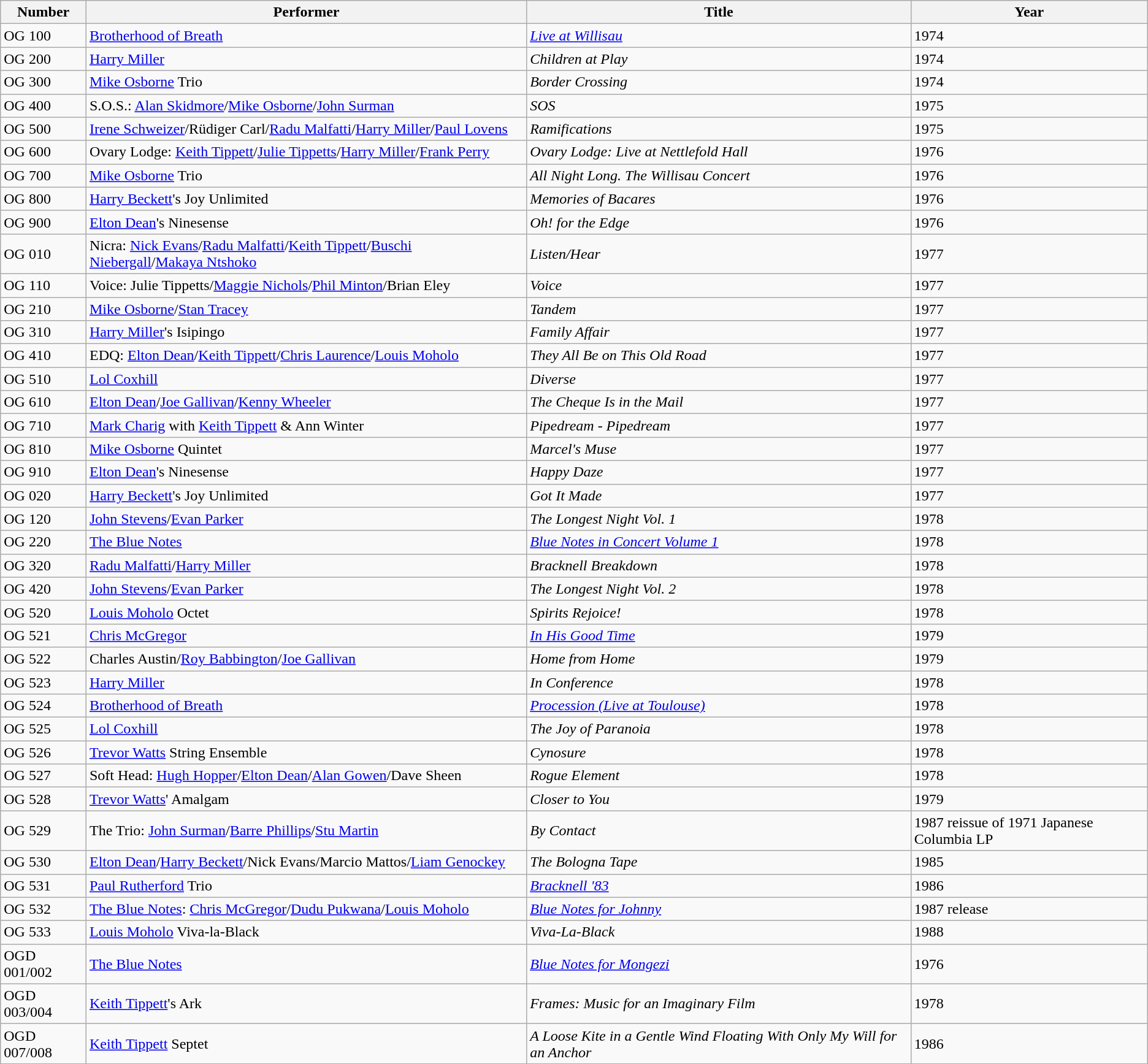<table class="wikitable sortable">
<tr>
<th>Number</th>
<th>Performer</th>
<th>Title</th>
<th>Year</th>
</tr>
<tr>
<td>OG 100</td>
<td><a href='#'>Brotherhood of Breath</a></td>
<td><em><a href='#'>Live at Willisau</a></em></td>
<td>1974</td>
</tr>
<tr>
<td>OG 200</td>
<td><a href='#'>Harry Miller</a></td>
<td><em>Children at Play</em></td>
<td>1974</td>
</tr>
<tr>
<td>OG 300</td>
<td><a href='#'>Mike Osborne</a> Trio</td>
<td><em>Border Crossing</em></td>
<td>1974</td>
</tr>
<tr>
<td>OG 400</td>
<td>S.O.S.: <a href='#'>Alan Skidmore</a>/<a href='#'>Mike Osborne</a>/<a href='#'>John Surman</a></td>
<td><em>SOS</em></td>
<td>1975</td>
</tr>
<tr>
<td>OG 500</td>
<td><a href='#'>Irene Schweizer</a>/Rüdiger Carl/<a href='#'>Radu Malfatti</a>/<a href='#'>Harry Miller</a>/<a href='#'>Paul Lovens</a></td>
<td><em>Ramifications</em></td>
<td>1975</td>
</tr>
<tr>
<td>OG 600</td>
<td>Ovary Lodge: <a href='#'>Keith Tippett</a>/<a href='#'>Julie Tippetts</a>/<a href='#'>Harry Miller</a>/<a href='#'>Frank Perry</a></td>
<td><em>Ovary Lodge: Live at Nettlefold Hall</em></td>
<td>1976</td>
</tr>
<tr>
<td>OG 700</td>
<td><a href='#'>Mike Osborne</a> Trio</td>
<td><em>All Night Long. The Willisau Concert</em></td>
<td>1976</td>
</tr>
<tr>
<td>OG 800</td>
<td><a href='#'>Harry Beckett</a>'s Joy Unlimited</td>
<td><em>Memories of Bacares</em></td>
<td>1976</td>
</tr>
<tr>
<td>OG 900</td>
<td><a href='#'>Elton Dean</a>'s Ninesense</td>
<td><em>Oh! for the Edge</em></td>
<td>1976</td>
</tr>
<tr>
<td>OG 010</td>
<td>Nicra: <a href='#'>Nick Evans</a>/<a href='#'>Radu Malfatti</a>/<a href='#'>Keith Tippett</a>/<a href='#'>Buschi Niebergall</a>/<a href='#'>Makaya Ntshoko</a></td>
<td><em>Listen/Hear</em></td>
<td>1977</td>
</tr>
<tr>
<td>OG 110</td>
<td>Voice: Julie Tippetts/<a href='#'>Maggie Nichols</a>/<a href='#'>Phil Minton</a>/Brian Eley</td>
<td><em>Voice</em></td>
<td>1977</td>
</tr>
<tr>
<td>OG 210</td>
<td><a href='#'>Mike Osborne</a>/<a href='#'>Stan Tracey</a></td>
<td><em>Tandem</em></td>
<td>1977</td>
</tr>
<tr>
<td>OG 310</td>
<td><a href='#'>Harry Miller</a>'s Isipingo</td>
<td><em>Family Affair</em></td>
<td>1977</td>
</tr>
<tr>
<td>OG 410</td>
<td>EDQ: <a href='#'>Elton Dean</a>/<a href='#'>Keith Tippett</a>/<a href='#'>Chris Laurence</a>/<a href='#'>Louis Moholo</a></td>
<td><em>They All Be on This Old Road</em></td>
<td>1977</td>
</tr>
<tr>
<td>OG 510</td>
<td><a href='#'>Lol Coxhill</a></td>
<td><em>Diverse</em></td>
<td>1977</td>
</tr>
<tr>
<td>OG 610</td>
<td><a href='#'>Elton Dean</a>/<a href='#'>Joe Gallivan</a>/<a href='#'>Kenny Wheeler</a></td>
<td><em>The Cheque Is in the Mail</em></td>
<td>1977</td>
</tr>
<tr>
<td>OG 710</td>
<td><a href='#'>Mark Charig</a> with <a href='#'>Keith Tippett</a> & Ann Winter</td>
<td><em>Pipedream</em> - <em>Pipedream</em></td>
<td>1977</td>
</tr>
<tr>
<td>OG 810</td>
<td><a href='#'>Mike Osborne</a> Quintet</td>
<td><em>Marcel's Muse</em></td>
<td>1977</td>
</tr>
<tr>
<td>OG 910</td>
<td><a href='#'>Elton Dean</a>'s Ninesense</td>
<td><em>Happy Daze</em></td>
<td>1977</td>
</tr>
<tr>
<td>OG 020</td>
<td><a href='#'>Harry Beckett</a>'s Joy Unlimited</td>
<td><em>Got It Made</em></td>
<td>1977</td>
</tr>
<tr>
<td>OG 120</td>
<td><a href='#'>John Stevens</a>/<a href='#'>Evan Parker</a></td>
<td><em>The Longest Night Vol. 1</em></td>
<td>1978</td>
</tr>
<tr>
<td>OG 220</td>
<td><a href='#'>The Blue Notes</a></td>
<td><em><a href='#'>Blue Notes in Concert Volume 1</a></em></td>
<td>1978</td>
</tr>
<tr>
<td>OG 320</td>
<td><a href='#'>Radu Malfatti</a>/<a href='#'>Harry Miller</a></td>
<td><em>Bracknell Breakdown</em></td>
<td>1978</td>
</tr>
<tr>
<td>OG 420</td>
<td><a href='#'>John Stevens</a>/<a href='#'>Evan Parker</a></td>
<td><em>The Longest Night Vol. 2</em></td>
<td>1978</td>
</tr>
<tr>
<td>OG 520</td>
<td><a href='#'>Louis Moholo</a> Octet</td>
<td><em>Spirits Rejoice!</em></td>
<td>1978</td>
</tr>
<tr>
<td>OG 521</td>
<td><a href='#'>Chris McGregor</a></td>
<td><em><a href='#'>In His Good Time</a></em></td>
<td>1979</td>
</tr>
<tr>
<td>OG 522</td>
<td>Charles Austin/<a href='#'>Roy Babbington</a>/<a href='#'>Joe Gallivan</a></td>
<td><em>Home from Home</em></td>
<td>1979</td>
</tr>
<tr>
<td>OG 523</td>
<td><a href='#'>Harry Miller</a></td>
<td><em>In Conference</em></td>
<td>1978</td>
</tr>
<tr>
<td>OG 524</td>
<td><a href='#'>Brotherhood of Breath</a></td>
<td><em><a href='#'>Procession (Live at Toulouse)</a></em></td>
<td>1978</td>
</tr>
<tr>
<td>OG 525</td>
<td><a href='#'>Lol Coxhill</a></td>
<td><em>The Joy of Paranoia</em></td>
<td>1978</td>
</tr>
<tr>
<td>OG 526</td>
<td><a href='#'>Trevor Watts</a> String Ensemble</td>
<td><em>Cynosure</em></td>
<td>1978</td>
</tr>
<tr>
<td>OG 527</td>
<td>Soft Head: <a href='#'>Hugh Hopper</a>/<a href='#'>Elton Dean</a>/<a href='#'>Alan Gowen</a>/Dave Sheen</td>
<td><em>Rogue Element</em></td>
<td>1978</td>
</tr>
<tr>
<td>OG 528</td>
<td><a href='#'>Trevor Watts</a>' Amalgam</td>
<td><em>Closer to You</em></td>
<td>1979</td>
</tr>
<tr>
<td>OG 529</td>
<td>The Trio: <a href='#'>John Surman</a>/<a href='#'>Barre Phillips</a>/<a href='#'>Stu Martin</a></td>
<td><em>By Contact</em></td>
<td>1987 reissue of 1971 Japanese Columbia LP</td>
</tr>
<tr>
<td>OG 530</td>
<td><a href='#'>Elton Dean</a>/<a href='#'>Harry Beckett</a>/Nick Evans/Marcio Mattos/<a href='#'>Liam Genockey</a></td>
<td><em>The Bologna Tape</em></td>
<td>1985</td>
</tr>
<tr>
<td>OG 531</td>
<td><a href='#'>Paul Rutherford</a> Trio</td>
<td><em><a href='#'>Bracknell '83</a></em></td>
<td>1986</td>
</tr>
<tr>
<td>OG 532</td>
<td><a href='#'>The Blue Notes</a>: <a href='#'>Chris McGregor</a>/<a href='#'>Dudu Pukwana</a>/<a href='#'>Louis Moholo</a></td>
<td><em><a href='#'>Blue Notes for Johnny</a></em></td>
<td>1987 release</td>
</tr>
<tr>
<td>OG 533</td>
<td><a href='#'>Louis Moholo</a> Viva-la-Black</td>
<td><em>Viva-La-Black</em></td>
<td>1988</td>
</tr>
<tr>
<td>OGD 001/002</td>
<td><a href='#'>The Blue Notes</a></td>
<td><em><a href='#'>Blue Notes for Mongezi</a></em></td>
<td>1976</td>
</tr>
<tr>
<td>OGD 003/004</td>
<td><a href='#'>Keith Tippett</a>'s Ark</td>
<td><em>Frames: Music for an Imaginary Film</em></td>
<td>1978</td>
</tr>
<tr>
<td>OGD 007/008</td>
<td><a href='#'>Keith Tippett</a> Septet</td>
<td><em>A Loose Kite in a Gentle Wind Floating With Only My Will for an Anchor</em></td>
<td>1986</td>
</tr>
</table>
